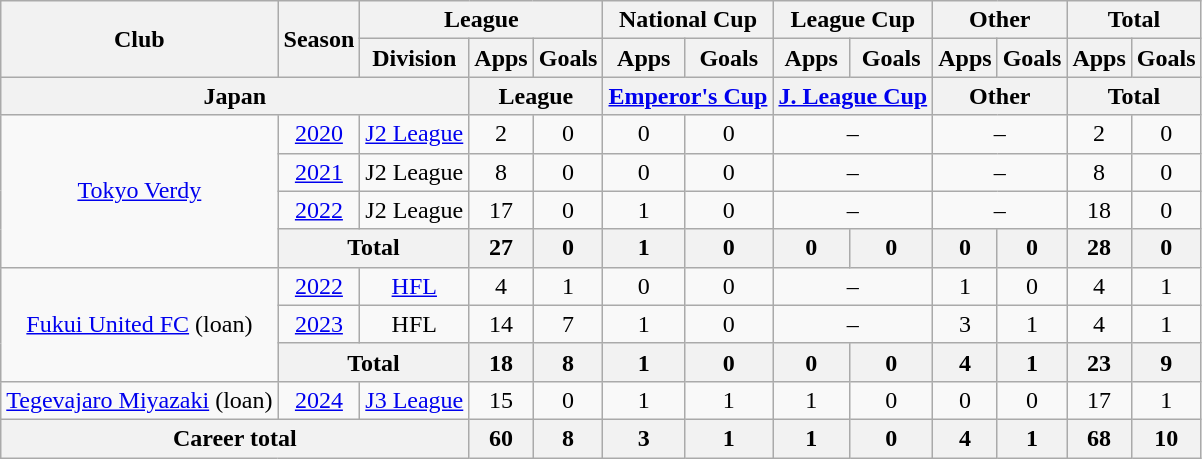<table class="wikitable" style="text-align:center">
<tr>
<th rowspan=2>Club</th>
<th rowspan=2>Season</th>
<th colspan=3>League</th>
<th colspan=2>National Cup</th>
<th colspan=2>League Cup</th>
<th colspan=2>Other</th>
<th colspan=2>Total</th>
</tr>
<tr>
<th>Division</th>
<th>Apps</th>
<th>Goals</th>
<th>Apps</th>
<th>Goals</th>
<th>Apps</th>
<th>Goals</th>
<th>Apps</th>
<th>Goals</th>
<th>Apps</th>
<th>Goals</th>
</tr>
<tr>
<th colspan=3>Japan</th>
<th colspan=2>League</th>
<th colspan=2><a href='#'>Emperor's Cup</a></th>
<th colspan=2><a href='#'>J. League Cup</a></th>
<th colspan=2>Other</th>
<th colspan=2>Total</th>
</tr>
<tr>
<td rowspan="4"><a href='#'>Tokyo Verdy</a></td>
<td><a href='#'>2020</a></td>
<td><a href='#'>J2 League</a></td>
<td>2</td>
<td>0</td>
<td>0</td>
<td>0</td>
<td colspan="2">–</td>
<td colspan="2">–</td>
<td>2</td>
<td>0</td>
</tr>
<tr>
<td><a href='#'>2021</a></td>
<td>J2 League</td>
<td>8</td>
<td>0</td>
<td>0</td>
<td>0</td>
<td colspan="2">–</td>
<td colspan="2">–</td>
<td>8</td>
<td>0</td>
</tr>
<tr>
<td><a href='#'>2022</a></td>
<td>J2 League</td>
<td>17</td>
<td>0</td>
<td>1</td>
<td>0</td>
<td colspan="2">–</td>
<td colspan="2">–</td>
<td>18</td>
<td>0</td>
</tr>
<tr>
<th colspan="2">Total</th>
<th>27</th>
<th>0</th>
<th>1</th>
<th>0</th>
<th>0</th>
<th>0</th>
<th>0</th>
<th>0</th>
<th>28</th>
<th>0</th>
</tr>
<tr>
<td rowspan="3"><a href='#'>Fukui United FC</a> (loan)</td>
<td><a href='#'>2022</a></td>
<td><a href='#'>HFL</a></td>
<td>4</td>
<td>1</td>
<td>0</td>
<td>0</td>
<td colspan="2">–</td>
<td>1</td>
<td>0</td>
<td>4</td>
<td>1</td>
</tr>
<tr>
<td><a href='#'>2023</a></td>
<td>HFL</td>
<td>14</td>
<td>7</td>
<td>1</td>
<td>0</td>
<td colspan="2">–</td>
<td>3</td>
<td>1</td>
<td>4</td>
<td>1</td>
</tr>
<tr>
<th colspan="2">Total</th>
<th>18</th>
<th>8</th>
<th>1</th>
<th>0</th>
<th>0</th>
<th>0</th>
<th>4</th>
<th>1</th>
<th>23</th>
<th>9</th>
</tr>
<tr>
<td><a href='#'>Tegevajaro Miyazaki</a> (loan)</td>
<td><a href='#'>2024</a></td>
<td><a href='#'>J3 League</a></td>
<td>15</td>
<td>0</td>
<td>1</td>
<td>1</td>
<td>1</td>
<td>0</td>
<td>0</td>
<td>0</td>
<td>17</td>
<td>1</td>
</tr>
<tr>
<th colspan=3>Career total</th>
<th>60</th>
<th>8</th>
<th>3</th>
<th>1</th>
<th>1</th>
<th>0</th>
<th>4</th>
<th>1</th>
<th>68</th>
<th>10</th>
</tr>
</table>
